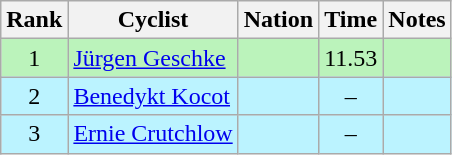<table class="wikitable sortable" style="text-align:center">
<tr>
<th>Rank</th>
<th>Cyclist</th>
<th>Nation</th>
<th>Time</th>
<th>Notes</th>
</tr>
<tr bgcolor=bbf3bb>
<td>1</td>
<td align=left data-sort-value="Geschke, Jürgen"><a href='#'>Jürgen Geschke</a></td>
<td align=left></td>
<td>11.53</td>
<td></td>
</tr>
<tr bgcolor=bbf3ff>
<td>2</td>
<td align=left data-sort-value="Kocot, Benedykt"><a href='#'>Benedykt Kocot</a></td>
<td align=left></td>
<td>–</td>
<td></td>
</tr>
<tr bgcolor=bbf3ff>
<td>3</td>
<td align=left data-sort-value="Crutchlow, Ernie"><a href='#'>Ernie Crutchlow</a></td>
<td align=left></td>
<td>–</td>
<td></td>
</tr>
</table>
